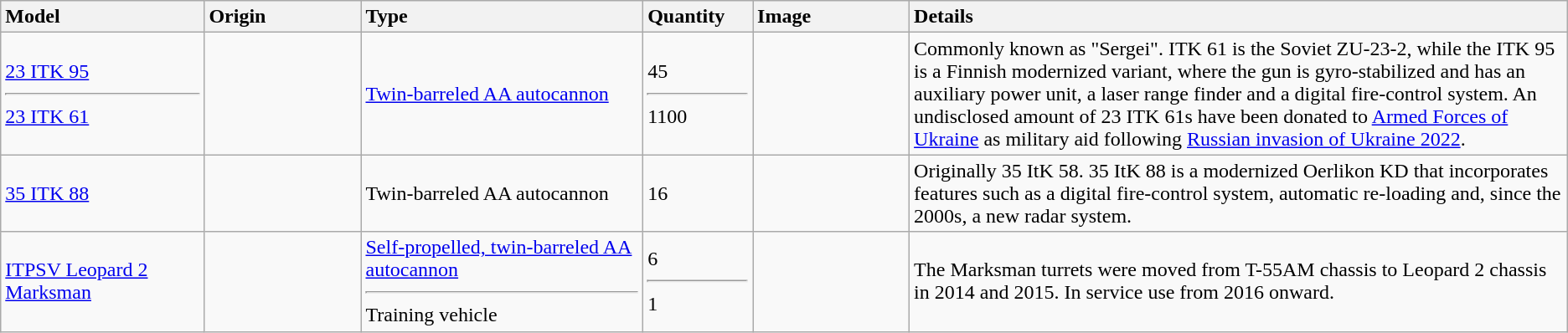<table class="wikitable">
<tr>
<th style="text-align: left; width:13%;">Model</th>
<th style="text-align: left; width:10%;">Origin</th>
<th style="text-align: left; width:18%;">Type</th>
<th style="text-align: left; width:7%;">Quantity</th>
<th style="text-align: left; width:10%;">Image</th>
<th style="text-align: left; width:42%;">Details</th>
</tr>
<tr>
<td><a href='#'>23 ITK 95</a><hr><a href='#'>23 ITK 61</a></td>
<td></td>
<td><a href='#'>Twin-barreled AA autocannon</a></td>
<td>45<hr>1100</td>
<td></td>
<td>Commonly known as "Sergei". ITK 61 is the Soviet ZU-23-2, while the ITK 95 is a Finnish modernized variant, where the gun is gyro-stabilized and has an auxiliary power unit, a laser range finder and a digital fire-control system. An undisclosed amount of 23 ITK 61s have been donated to <a href='#'>Armed Forces of Ukraine</a> as military aid following <a href='#'>Russian invasion of Ukraine 2022</a>.</td>
</tr>
<tr>
<td><a href='#'>35 ITK 88</a></td>
<td></td>
<td>Twin-barreled AA autocannon</td>
<td>16</td>
<td></td>
<td>Originally 35 ItK 58. 35 ItK 88 is a modernized Oerlikon KD that incorporates features such as a digital fire-control system, automatic re-loading and, since the 2000s, a new radar system.</td>
</tr>
<tr>
<td><a href='#'>ITPSV Leopard 2 Marksman</a></td>
<td><br><br></td>
<td><a href='#'>Self-propelled, twin-barreled AA autocannon</a><hr>Training vehicle</td>
<td>6<hr>1</td>
<td></td>
<td>The Marksman turrets were moved from T-55AM chassis to Leopard 2 chassis in 2014 and 2015. In service use from 2016 onward.</td>
</tr>
</table>
